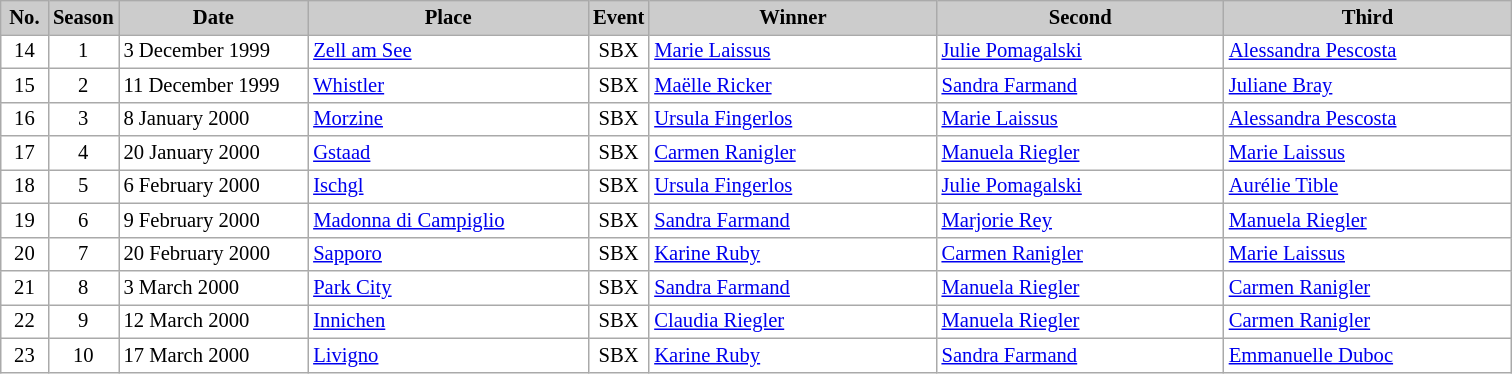<table class="wikitable plainrowheaders" style="background:#fff; font-size:86%; border:grey solid 1px; border-collapse:collapse;">
<tr style="background:#ccc; text-align:center;">
<th scope="col" style="background:#ccc; width:25px;">No.</th>
<th scope="col" style="background:#ccc; width:30px;">Season</th>
<th scope="col" style="background:#ccc; width:120px;">Date</th>
<th scope="col" style="background:#ccc; width:180px;">Place</th>
<th scope="col" style="background:#ccc; width:15px;">Event</th>
<th scope="col" style="background:#ccc; width:185px;">Winner</th>
<th scope="col" style="background:#ccc; width:185px;">Second</th>
<th scope="col" style="background:#ccc; width:185px;">Third</th>
</tr>
<tr>
<td align=center>14</td>
<td align=center>1</td>
<td>3 December 1999</td>
<td> <a href='#'>Zell am See</a></td>
<td align=center>SBX</td>
<td> <a href='#'>Marie Laissus</a></td>
<td> <a href='#'>Julie Pomagalski</a></td>
<td> <a href='#'>Alessandra Pescosta</a></td>
</tr>
<tr>
<td align=center>15</td>
<td align=center>2</td>
<td>11 December 1999</td>
<td> <a href='#'>Whistler</a></td>
<td align=center>SBX</td>
<td> <a href='#'>Maëlle Ricker</a></td>
<td> <a href='#'>Sandra Farmand</a></td>
<td> <a href='#'>Juliane Bray</a></td>
</tr>
<tr>
<td align=center>16</td>
<td align=center>3</td>
<td>8 January 2000</td>
<td> <a href='#'>Morzine</a></td>
<td align=center>SBX</td>
<td> <a href='#'>Ursula Fingerlos</a></td>
<td> <a href='#'>Marie Laissus</a></td>
<td> <a href='#'>Alessandra Pescosta</a></td>
</tr>
<tr>
<td align=center>17</td>
<td align=center>4</td>
<td>20 January 2000</td>
<td> <a href='#'>Gstaad</a></td>
<td align=center>SBX</td>
<td> <a href='#'>Carmen Ranigler</a></td>
<td> <a href='#'>Manuela Riegler</a></td>
<td> <a href='#'>Marie Laissus</a></td>
</tr>
<tr>
<td align=center>18</td>
<td align=center>5</td>
<td>6 February 2000</td>
<td> <a href='#'>Ischgl</a></td>
<td align=center>SBX</td>
<td> <a href='#'>Ursula Fingerlos</a></td>
<td> <a href='#'>Julie Pomagalski</a></td>
<td> <a href='#'>Aurélie Tible</a></td>
</tr>
<tr>
<td align=center>19</td>
<td align=center>6</td>
<td>9 February 2000</td>
<td> <a href='#'>Madonna di Campiglio</a></td>
<td align=center>SBX</td>
<td> <a href='#'>Sandra Farmand</a></td>
<td> <a href='#'>Marjorie Rey</a></td>
<td> <a href='#'>Manuela Riegler</a></td>
</tr>
<tr>
<td align=center>20</td>
<td align=center>7</td>
<td>20 February 2000</td>
<td> <a href='#'>Sapporo</a></td>
<td align=center>SBX</td>
<td> <a href='#'>Karine Ruby</a></td>
<td> <a href='#'>Carmen Ranigler</a></td>
<td> <a href='#'>Marie Laissus</a></td>
</tr>
<tr>
<td align=center>21</td>
<td align=center>8</td>
<td>3 March 2000</td>
<td> <a href='#'>Park City</a></td>
<td align=center>SBX</td>
<td> <a href='#'>Sandra Farmand</a></td>
<td> <a href='#'>Manuela Riegler</a></td>
<td> <a href='#'>Carmen Ranigler</a></td>
</tr>
<tr>
<td align=center>22</td>
<td align=center>9</td>
<td>12 March 2000</td>
<td> <a href='#'>Innichen</a></td>
<td align=center>SBX</td>
<td> <a href='#'>Claudia Riegler</a></td>
<td> <a href='#'>Manuela Riegler</a></td>
<td> <a href='#'>Carmen Ranigler</a></td>
</tr>
<tr>
<td align=center>23</td>
<td align=center>10</td>
<td>17 March 2000</td>
<td> <a href='#'>Livigno</a></td>
<td align=center>SBX</td>
<td> <a href='#'>Karine Ruby</a></td>
<td> <a href='#'>Sandra Farmand</a></td>
<td> <a href='#'>Emmanuelle Duboc</a></td>
</tr>
</table>
